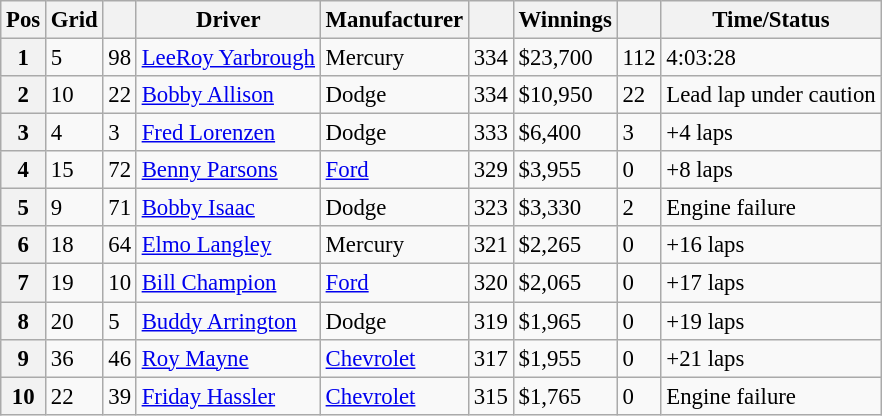<table class="sortable wikitable" style="font-size:95%">
<tr>
<th>Pos</th>
<th>Grid</th>
<th></th>
<th>Driver</th>
<th>Manufacturer</th>
<th></th>
<th>Winnings</th>
<th></th>
<th>Time/Status</th>
</tr>
<tr>
<th>1</th>
<td>5</td>
<td>98</td>
<td><a href='#'>LeeRoy Yarbrough</a></td>
<td>Mercury</td>
<td>334</td>
<td>$23,700</td>
<td>112</td>
<td>4:03:28</td>
</tr>
<tr>
<th>2</th>
<td>10</td>
<td>22</td>
<td><a href='#'>Bobby Allison</a></td>
<td>Dodge</td>
<td>334</td>
<td>$10,950</td>
<td>22</td>
<td>Lead lap under caution</td>
</tr>
<tr>
<th>3</th>
<td>4</td>
<td>3</td>
<td><a href='#'>Fred Lorenzen</a></td>
<td>Dodge</td>
<td>333</td>
<td>$6,400</td>
<td>3</td>
<td>+4 laps</td>
</tr>
<tr>
<th>4</th>
<td>15</td>
<td>72</td>
<td><a href='#'>Benny Parsons</a></td>
<td><a href='#'>Ford</a></td>
<td>329</td>
<td>$3,955</td>
<td>0</td>
<td>+8 laps</td>
</tr>
<tr>
<th>5</th>
<td>9</td>
<td>71</td>
<td><a href='#'>Bobby Isaac</a></td>
<td>Dodge</td>
<td>323</td>
<td>$3,330</td>
<td>2</td>
<td>Engine failure</td>
</tr>
<tr>
<th>6</th>
<td>18</td>
<td>64</td>
<td><a href='#'>Elmo Langley</a></td>
<td>Mercury</td>
<td>321</td>
<td>$2,265</td>
<td>0</td>
<td>+16 laps</td>
</tr>
<tr>
<th>7</th>
<td>19</td>
<td>10</td>
<td><a href='#'>Bill Champion</a></td>
<td><a href='#'>Ford</a></td>
<td>320</td>
<td>$2,065</td>
<td>0</td>
<td>+17 laps</td>
</tr>
<tr>
<th>8</th>
<td>20</td>
<td>5</td>
<td><a href='#'>Buddy Arrington</a></td>
<td>Dodge</td>
<td>319</td>
<td>$1,965</td>
<td>0</td>
<td>+19 laps</td>
</tr>
<tr>
<th>9</th>
<td>36</td>
<td>46</td>
<td><a href='#'>Roy Mayne</a></td>
<td><a href='#'>Chevrolet</a></td>
<td>317</td>
<td>$1,955</td>
<td>0</td>
<td>+21 laps</td>
</tr>
<tr>
<th>10</th>
<td>22</td>
<td>39</td>
<td><a href='#'>Friday Hassler</a></td>
<td><a href='#'>Chevrolet</a></td>
<td>315</td>
<td>$1,765</td>
<td>0</td>
<td>Engine failure</td>
</tr>
</table>
